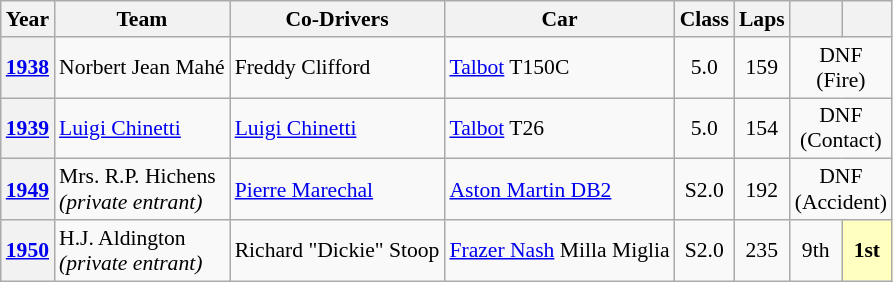<table class="wikitable" style="text-align:center; font-size:90%">
<tr>
<th>Year</th>
<th>Team</th>
<th>Co-Drivers</th>
<th>Car</th>
<th>Class</th>
<th>Laps</th>
<th></th>
<th></th>
</tr>
<tr>
<th><a href='#'>1938</a></th>
<td align=left> Norbert Jean Mahé</td>
<td align=left> Freddy Clifford</td>
<td align=left><a href='#'>Talbot</a> T150C</td>
<td>5.0</td>
<td>159</td>
<td colspan=2>DNF<br>(Fire)</td>
</tr>
<tr>
<th><a href='#'>1939</a></th>
<td align=left> <a href='#'>Luigi Chinetti</a></td>
<td align=left> <a href='#'>Luigi Chinetti</a></td>
<td align=left><a href='#'>Talbot</a> T26</td>
<td>5.0</td>
<td>154</td>
<td colspan=2>DNF<br>(Contact)</td>
</tr>
<tr>
<th><a href='#'>1949</a></th>
<td align=left> Mrs. R.P. Hichens<br><em>(private entrant)</em></td>
<td align=left> <a href='#'>Pierre Marechal</a></td>
<td align=left><a href='#'>Aston Martin DB2</a></td>
<td>S2.0</td>
<td>192</td>
<td colspan=2>DNF<br>(Accident)</td>
</tr>
<tr>
<th><a href='#'>1950</a></th>
<td align=left> H.J. Aldington<br><em>(private entrant)</em></td>
<td align=left> Richard "Dickie" Stoop</td>
<td align=left><a href='#'>Frazer Nash</a> Milla Miglia</td>
<td>S2.0</td>
<td>235</td>
<td>9th</td>
<td style="background:#ffffbf;"><strong>1st</strong></td>
</tr>
</table>
